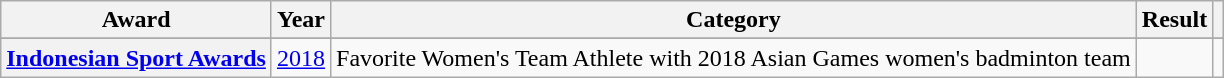<table class="wikitable plainrowheaders sortable">
<tr>
<th scope="col">Award</th>
<th scope="col">Year</th>
<th scope="col">Category</th>
<th scope="col">Result</th>
<th scope="col" class="unsortable"></th>
</tr>
<tr>
</tr>
<tr>
<th scope="row"><a href='#'>Indonesian Sport Awards</a></th>
<td><a href='#'>2018</a></td>
<td>Favorite Women's Team Athlete with 2018 Asian Games women's badminton team</td>
<td></td>
<td></td>
</tr>
</table>
